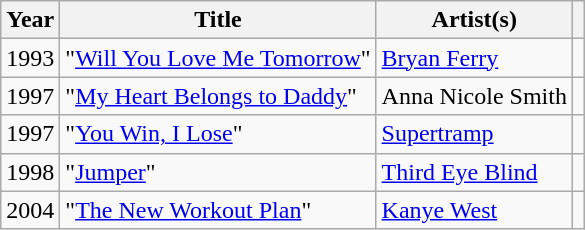<table class="wikitable plainrowheaders sortable">
<tr>
<th scope="col">Year</th>
<th scope="col">Title</th>
<th scope="col">Artist(s)</th>
<th scope="col" class="unsortable"></th>
</tr>
<tr>
<td>1993</td>
<td>"<a href='#'>Will You Love Me Tomorrow</a>"</td>
<td><a href='#'>Bryan Ferry</a></td>
<td></td>
</tr>
<tr>
<td>1997</td>
<td>"<a href='#'>My Heart Belongs to Daddy</a>"</td>
<td>Anna Nicole Smith</td>
<td></td>
</tr>
<tr>
<td>1997</td>
<td>"<a href='#'>You Win, I Lose</a>"</td>
<td><a href='#'>Supertramp</a></td>
<td></td>
</tr>
<tr>
<td>1998</td>
<td>"<a href='#'>Jumper</a>"</td>
<td><a href='#'>Third Eye Blind</a></td>
<td></td>
</tr>
<tr>
<td>2004</td>
<td>"<a href='#'>The New Workout Plan</a>"</td>
<td><a href='#'>Kanye West</a></td>
<td></td>
</tr>
</table>
